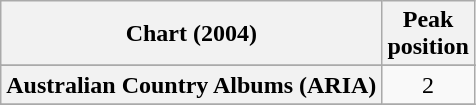<table class="wikitable sortable plainrowheaders" style="text-align:center">
<tr>
<th scope="col">Chart (2004)</th>
<th scope="col">Peak<br> position</th>
</tr>
<tr>
</tr>
<tr>
<th scope="row">Australian Country Albums (ARIA)</th>
<td>2</td>
</tr>
<tr>
</tr>
</table>
